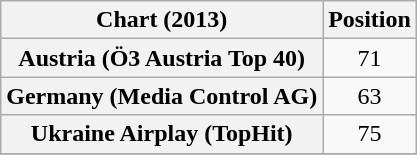<table class="wikitable sortable plainrowheaders" style="text-align:center;">
<tr>
<th scope="col">Chart (2013)</th>
<th scope="col">Position</th>
</tr>
<tr>
<th scope="row">Austria (Ö3 Austria Top 40)</th>
<td style="text-align:center;">71</td>
</tr>
<tr>
<th scope="row">Germany (Media Control AG)</th>
<td style="text-align:center;">63</td>
</tr>
<tr>
<th scope="row">Ukraine Airplay (TopHit)</th>
<td style="text-align:center;">75</td>
</tr>
<tr>
</tr>
</table>
